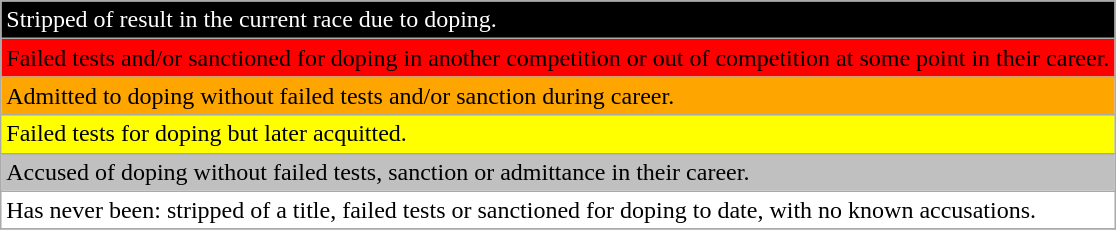<table class="wikitable">
<tr>
<td style="background:black;color:white">Stripped of result in the current race due to doping.</td>
</tr>
<tr>
<td style="background:red">Failed tests and/or sanctioned for doping in another competition or out of competition at some point in their career.</td>
</tr>
<tr>
<td style="background:orange;">Admitted to doping without failed tests and/or sanction during career.</td>
</tr>
<tr>
<td style="background:yellow;">Failed tests for doping but later acquitted.</td>
</tr>
<tr>
<td style="background:silver;">Accused of doping without failed tests, sanction or admittance in their career.</td>
</tr>
<tr>
<td style="background:white;">Has never been: stripped of a title, failed tests or sanctioned for doping to date, with no known accusations.</td>
</tr>
<tr>
</tr>
</table>
